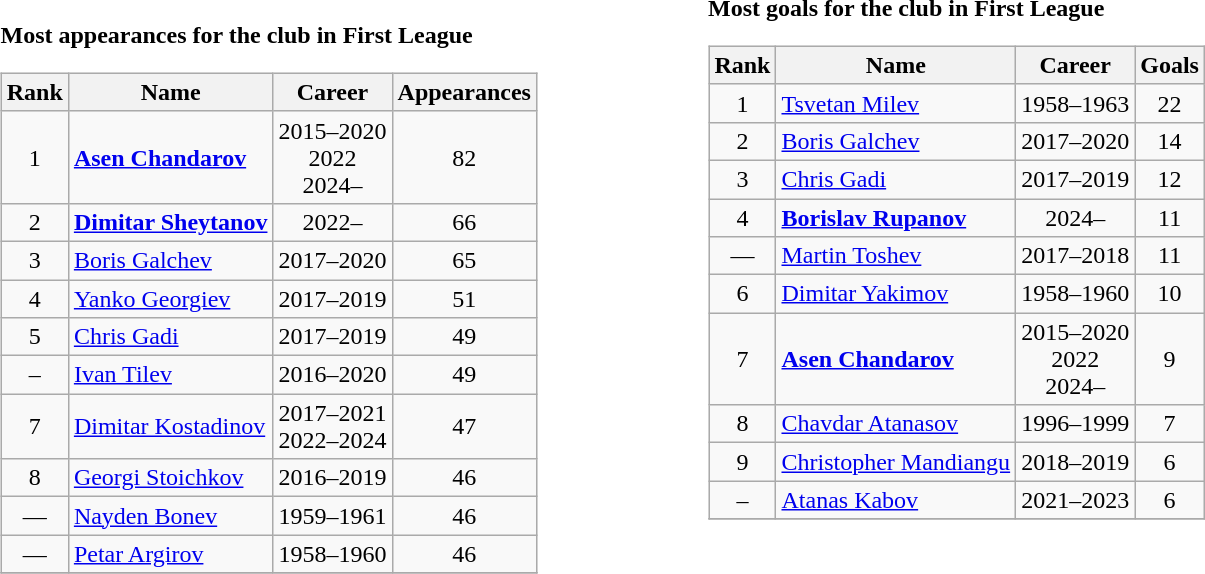<table>
<tr>
<td valign="top" width=40%><br><br><strong>Most appearances for the club in First League</strong><table class="wikitable" style="text-align: center;">
<tr>
<th>Rank</th>
<th>Name</th>
<th>Career</th>
<th>Appearances</th>
</tr>
<tr>
<td>1</td>
<td style="text-align:left"> <strong><a href='#'>Asen Chandarov</a></strong></td>
<td>2015–2020<br>2022<br>2024–</td>
<td>82</td>
</tr>
<tr>
<td>2</td>
<td style="text-align:left"> <strong><a href='#'>Dimitar Sheytanov</a></strong></td>
<td>2022–</td>
<td>66</td>
</tr>
<tr>
<td>3</td>
<td style="text-align:left"> <a href='#'>Boris Galchev</a></td>
<td>2017–2020</td>
<td>65</td>
</tr>
<tr>
<td>4</td>
<td style="text-align:left"> <a href='#'>Yanko Georgiev</a></td>
<td>2017–2019</td>
<td>51</td>
</tr>
<tr>
<td>5</td>
<td style="text-align:left"> <a href='#'>Chris Gadi</a></td>
<td>2017–2019</td>
<td>49</td>
</tr>
<tr>
<td>–</td>
<td style="text-align:left"> <a href='#'>Ivan Tilev</a></td>
<td>2016–2020</td>
<td>49</td>
</tr>
<tr>
<td>7</td>
<td style="text-align:left"> <a href='#'>Dimitar Kostadinov</a></td>
<td>2017–2021<br>2022–2024</td>
<td>47</td>
</tr>
<tr>
<td>8</td>
<td style="text-align:left"> <a href='#'>Georgi Stoichkov</a></td>
<td>2016–2019</td>
<td>46</td>
</tr>
<tr>
<td>—</td>
<td style="text-align:left"> <a href='#'>Nayden Bonev</a></td>
<td>1959–1961</td>
<td>46</td>
</tr>
<tr>
<td>—</td>
<td style="text-align:left"> <a href='#'>Petar Argirov</a></td>
<td>1958–1960</td>
<td>46</td>
</tr>
<tr>
</tr>
</table>
</td>
<td valign="top" width=40%><br><strong>Most goals for the club in First League</strong><table class="wikitable" style="text-align: center;">
<tr>
<th>Rank</th>
<th>Name</th>
<th>Career</th>
<th>Goals</th>
</tr>
<tr>
<td>1</td>
<td style="text-align:left"> <a href='#'>Tsvetan Milev</a></td>
<td>1958–1963</td>
<td>22</td>
</tr>
<tr>
<td>2</td>
<td style="text-align:left"> <a href='#'>Boris Galchev</a></td>
<td>2017–2020</td>
<td>14</td>
</tr>
<tr>
<td>3</td>
<td style="text-align:left"> <a href='#'>Chris Gadi</a></td>
<td>2017–2019</td>
<td>12</td>
</tr>
<tr>
<td>4</td>
<td style="text-align:left"> <strong><a href='#'>Borislav Rupanov</a></strong></td>
<td>2024–</td>
<td>11</td>
</tr>
<tr>
<td>—</td>
<td style="text-align:left"> <a href='#'>Martin Toshev</a></td>
<td>2017–2018</td>
<td>11</td>
</tr>
<tr>
<td>6</td>
<td style="text-align:left"> <a href='#'>Dimitar Yakimov</a></td>
<td>1958–1960</td>
<td>10</td>
</tr>
<tr>
<td>7</td>
<td style="text-align:left"> <strong><a href='#'>Asen Chandarov</a></strong></td>
<td>2015–2020<br>2022<br>2024–</td>
<td>9</td>
</tr>
<tr>
<td>8</td>
<td style="text-align:left"> <a href='#'>Chavdar Atanasov</a></td>
<td>1996–1999</td>
<td>7</td>
</tr>
<tr>
<td>9</td>
<td style="text-align:left"> <a href='#'>Christopher Mandiangu</a></td>
<td>2018–2019</td>
<td>6</td>
</tr>
<tr>
<td>–</td>
<td style="text-align:left"> <a href='#'>Atanas Kabov</a></td>
<td>2021–2023</td>
<td>6</td>
</tr>
<tr>
</tr>
</table>
</td>
</tr>
</table>
